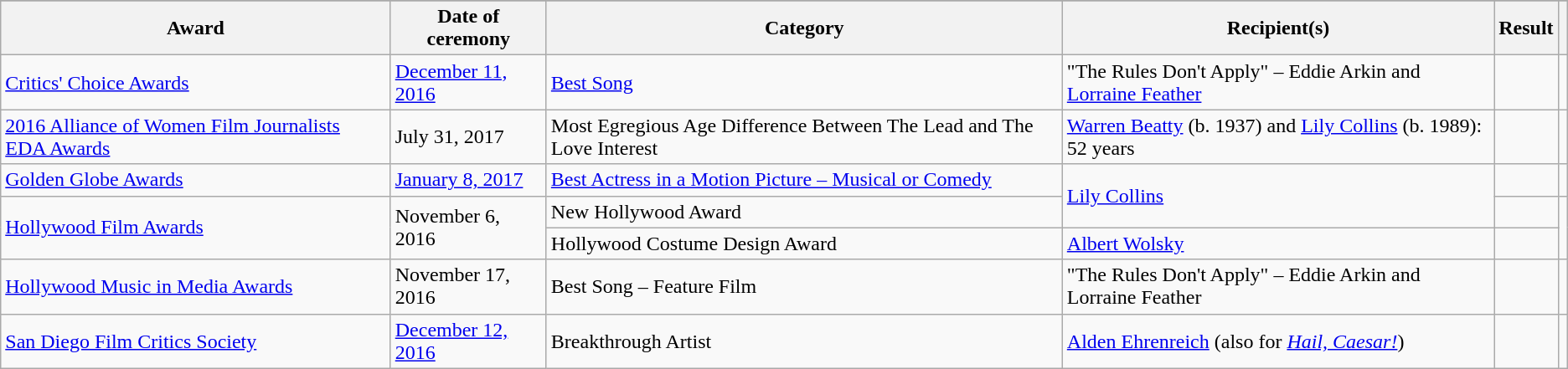<table class="wikitable sortable">
<tr>
</tr>
<tr>
<th>Award</th>
<th>Date of ceremony</th>
<th>Category</th>
<th>Recipient(s)</th>
<th>Result</th>
<th class="unsortable"></th>
</tr>
<tr>
<td><a href='#'>Critics' Choice Awards</a></td>
<td><a href='#'>December 11, 2016</a></td>
<td><a href='#'>Best Song</a></td>
<td>"The Rules Don't Apply" – Eddie Arkin and <a href='#'>Lorraine Feather</a></td>
<td></td>
<td></td>
</tr>
<tr>
<td><a href='#'>2016 Alliance of Women Film Journalists EDA Awards</a></td>
<td>July 31, 2017</td>
<td>Most Egregious Age Difference Between The Lead and The Love Interest</td>
<td><a href='#'>Warren Beatty</a> (b. 1937) and <a href='#'>Lily Collins</a> (b. 1989): 52 years</td>
<td></td>
<td></td>
</tr>
<tr>
<td><a href='#'>Golden Globe Awards</a></td>
<td><a href='#'>January 8, 2017</a></td>
<td><a href='#'>Best Actress in a Motion Picture – Musical or Comedy</a></td>
<td rowspan="2"><a href='#'>Lily Collins</a></td>
<td></td>
<td></td>
</tr>
<tr>
<td rowspan="2"><a href='#'>Hollywood Film Awards</a></td>
<td rowspan="2">November 6, 2016</td>
<td>New Hollywood Award</td>
<td></td>
<td rowspan="2"></td>
</tr>
<tr>
<td>Hollywood Costume Design Award</td>
<td><a href='#'>Albert Wolsky</a></td>
<td></td>
</tr>
<tr>
<td><a href='#'>Hollywood Music in Media Awards</a></td>
<td>November 17, 2016</td>
<td>Best Song – Feature Film</td>
<td>"The Rules Don't Apply" – Eddie Arkin and Lorraine Feather</td>
<td></td>
<td></td>
</tr>
<tr>
<td><a href='#'>San Diego Film Critics Society</a></td>
<td><a href='#'>December 12, 2016</a></td>
<td>Breakthrough Artist</td>
<td><a href='#'>Alden Ehrenreich</a> (also for <em><a href='#'>Hail, Caesar!</a></em>)</td>
<td></td>
<td></td>
</tr>
</table>
